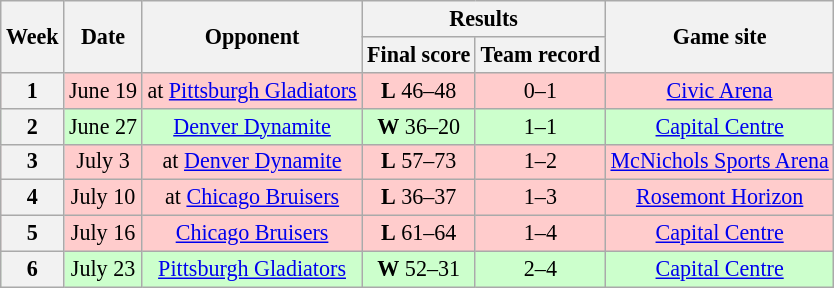<table class="wikitable" style="font-size: 92%">
<tr>
<th rowspan="2">Week</th>
<th rowspan="2">Date</th>
<th rowspan="2">Opponent</th>
<th colspan="2">Results</th>
<th rowspan="2">Game site</th>
</tr>
<tr>
<th>Final score</th>
<th>Team record</th>
</tr>
<tr style="background:#fcc">
<th>1</th>
<td style="text-align:center;">June 19</td>
<td style="text-align:center;">at <a href='#'>Pittsburgh Gladiators</a></td>
<td style="text-align:center;"><strong>L</strong> 46–48</td>
<td style="text-align:center;">0–1</td>
<td style="text-align:center;"><a href='#'>Civic Arena</a></td>
</tr>
<tr style="background:#cfc">
<th>2</th>
<td style="text-align:center;">June 27</td>
<td style="text-align:center;"><a href='#'>Denver Dynamite</a></td>
<td style="text-align:center;"><strong>W</strong> 36–20</td>
<td style="text-align:center;">1–1</td>
<td style="text-align:center;"><a href='#'>Capital Centre</a></td>
</tr>
<tr style="background:#fcc">
<th>3</th>
<td style="text-align:center;">July 3</td>
<td style="text-align:center;">at <a href='#'>Denver Dynamite</a></td>
<td style="text-align:center;"><strong>L</strong> 57–73</td>
<td style="text-align:center;">1–2</td>
<td style="text-align:center;"><a href='#'>McNichols Sports Arena</a></td>
</tr>
<tr style="background:#fcc">
<th>4</th>
<td style="text-align:center;">July 10</td>
<td style="text-align:center;">at <a href='#'>Chicago Bruisers</a></td>
<td style="text-align:center;"><strong>L</strong> 36–37</td>
<td style="text-align:center;">1–3</td>
<td style="text-align:center;"><a href='#'>Rosemont Horizon</a></td>
</tr>
<tr style="background:#fcc">
<th>5</th>
<td style="text-align:center;">July 16</td>
<td style="text-align:center;"><a href='#'>Chicago Bruisers</a></td>
<td style="text-align:center;"><strong>L</strong> 61–64</td>
<td style="text-align:center;">1–4</td>
<td style="text-align:center;"><a href='#'>Capital Centre</a></td>
</tr>
<tr style="background:#cfc">
<th>6</th>
<td style="text-align:center;">July 23</td>
<td style="text-align:center;"><a href='#'>Pittsburgh Gladiators</a></td>
<td style="text-align:center;"><strong>W</strong> 52–31</td>
<td style="text-align:center;">2–4</td>
<td style="text-align:center;"><a href='#'>Capital Centre</a></td>
</tr>
</table>
